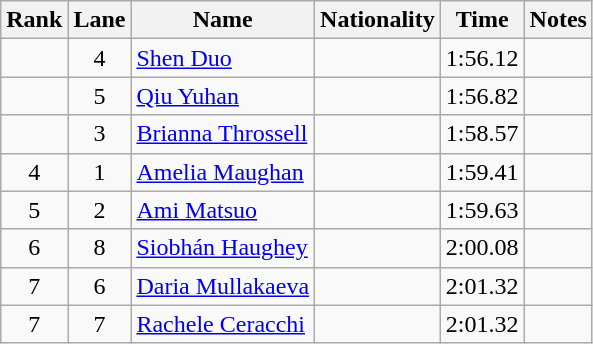<table class="wikitable sortable" style="text-align:center">
<tr>
<th>Rank</th>
<th>Lane</th>
<th>Name</th>
<th>Nationality</th>
<th>Time</th>
<th>Notes</th>
</tr>
<tr>
<td></td>
<td>4</td>
<td align=left><a href='#'>Shen Duo</a></td>
<td align=left></td>
<td>1:56.12</td>
<td></td>
</tr>
<tr>
<td></td>
<td>5</td>
<td align=left><a href='#'>Qiu Yuhan</a></td>
<td align=left></td>
<td>1:56.82</td>
<td></td>
</tr>
<tr>
<td></td>
<td>3</td>
<td align=left><a href='#'>Brianna Throssell</a></td>
<td align=left></td>
<td>1:58.57</td>
<td></td>
</tr>
<tr>
<td>4</td>
<td>1</td>
<td align=left><a href='#'>Amelia Maughan</a></td>
<td align=left></td>
<td>1:59.41</td>
<td></td>
</tr>
<tr>
<td>5</td>
<td>2</td>
<td align=left><a href='#'>Ami Matsuo</a></td>
<td align=left></td>
<td>1:59.63</td>
<td></td>
</tr>
<tr>
<td>6</td>
<td>8</td>
<td align=left><a href='#'>Siobhán Haughey</a></td>
<td align=left></td>
<td>2:00.08</td>
<td></td>
</tr>
<tr>
<td>7</td>
<td>6</td>
<td align=left><a href='#'>Daria Mullakaeva</a></td>
<td align=left></td>
<td>2:01.32</td>
<td></td>
</tr>
<tr>
<td>7</td>
<td>7</td>
<td align=left><a href='#'>Rachele Ceracchi</a></td>
<td align=left></td>
<td>2:01.32</td>
<td></td>
</tr>
</table>
